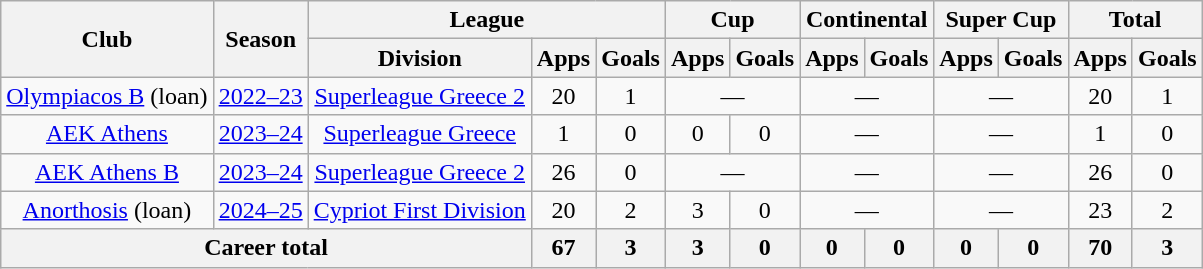<table class="wikitable" style="text-align:center">
<tr>
<th rowspan="2">Club</th>
<th rowspan="2">Season</th>
<th colspan="3">League</th>
<th colspan="2">Cup</th>
<th colspan="2">Continental</th>
<th colspan="2">Super Cup</th>
<th colspan="2">Total</th>
</tr>
<tr>
<th>Division</th>
<th>Apps</th>
<th>Goals</th>
<th>Apps</th>
<th>Goals</th>
<th>Apps</th>
<th>Goals</th>
<th>Apps</th>
<th>Goals</th>
<th>Apps</th>
<th>Goals</th>
</tr>
<tr>
<td><a href='#'>Olympiacos B</a> (loan)</td>
<td><a href='#'>2022–23</a></td>
<td><a href='#'>Superleague Greece 2</a></td>
<td>20</td>
<td>1</td>
<td colspan="2">—</td>
<td colspan="2">—</td>
<td colspan="2">—</td>
<td>20</td>
<td>1</td>
</tr>
<tr>
<td><a href='#'>AEK Athens</a></td>
<td><a href='#'>2023–24</a></td>
<td><a href='#'>Superleague Greece</a></td>
<td>1</td>
<td>0</td>
<td>0</td>
<td>0</td>
<td colspan="2">—</td>
<td colspan="2">—</td>
<td>1</td>
<td>0</td>
</tr>
<tr>
<td><a href='#'>AEK Athens B</a></td>
<td><a href='#'>2023–24</a></td>
<td><a href='#'>Superleague Greece 2</a></td>
<td>26</td>
<td>0</td>
<td colspan="2">—</td>
<td colspan="2">—</td>
<td colspan="2">—</td>
<td>26</td>
<td>0</td>
</tr>
<tr>
<td><a href='#'>Anorthosis</a> (loan)</td>
<td><a href='#'>2024–25</a></td>
<td><a href='#'>Cypriot First Division</a></td>
<td>20</td>
<td>2</td>
<td>3</td>
<td>0</td>
<td colspan="2">—</td>
<td colspan="2">—</td>
<td>23</td>
<td>2</td>
</tr>
<tr>
<th colspan="3">Career total</th>
<th>67</th>
<th>3</th>
<th>3</th>
<th>0</th>
<th>0</th>
<th>0</th>
<th>0</th>
<th>0</th>
<th>70</th>
<th>3</th>
</tr>
</table>
